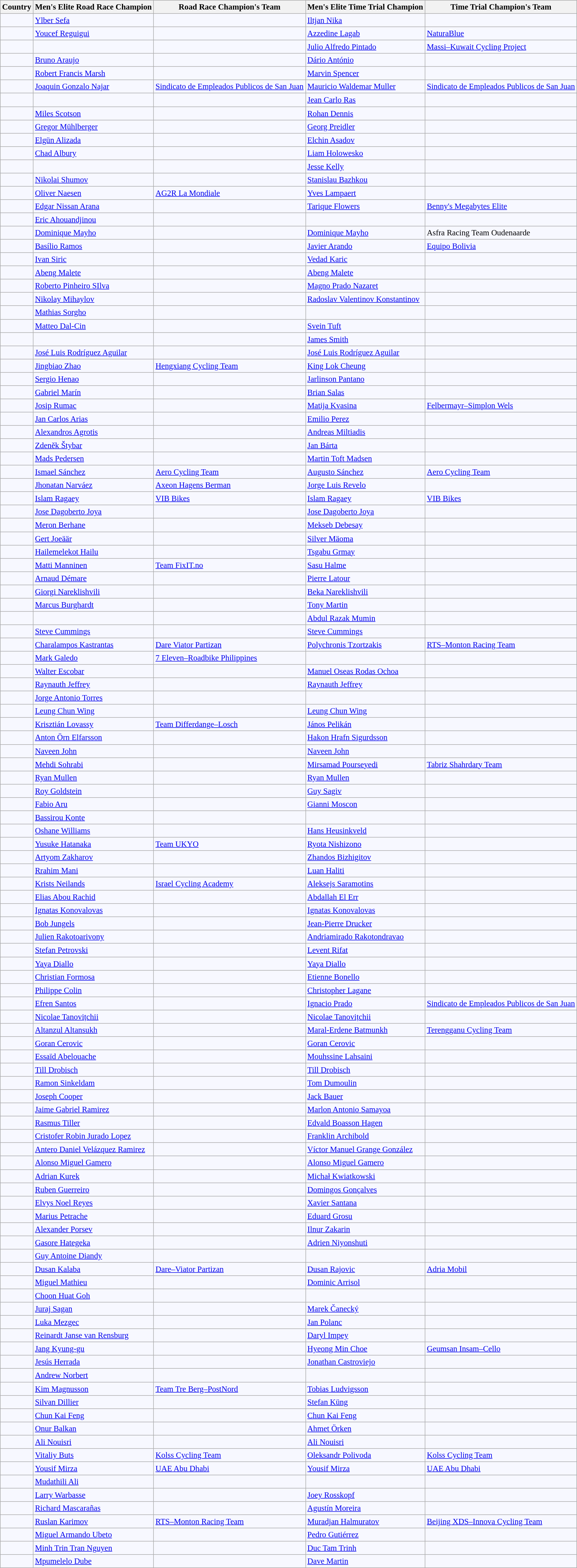<table class="wikitable sortable"  style="background:#f7f8ff; font-size:95%;">
<tr>
<th>Country</th>
<th>Men's Elite Road Race Champion</th>
<th>Road Race Champion's Team</th>
<th>Men's Elite Time Trial Champion</th>
<th>Time Trial Champion's Team</th>
</tr>
<tr style="text-align:left; vertical-align:top;">
<td></td>
<td><a href='#'>Ylber Sefa</a></td>
<td></td>
<td><a href='#'>Iltjan Nika</a></td>
<td></td>
</tr>
<tr style="text-align:left; vertical-align:top;">
<td></td>
<td><a href='#'>Youcef Reguigui</a></td>
<td></td>
<td><a href='#'>Azzedine Lagab</a></td>
<td><a href='#'>NaturaBlue</a></td>
</tr>
<tr style="text-align:left; vertical-align:top;">
<td></td>
<td></td>
<td></td>
<td><a href='#'>Julio Alfredo Pintado</a></td>
<td><a href='#'>Massi–Kuwait Cycling Project</a></td>
</tr>
<tr style="text-align:left; vertical-align:top;">
<td></td>
<td><a href='#'>Bruno Araujo</a></td>
<td></td>
<td><a href='#'>Dário António</a></td>
<td></td>
</tr>
<tr style="text-align:left; vertical-align:top;">
<td></td>
<td><a href='#'>Robert Francis Marsh</a></td>
<td></td>
<td><a href='#'>Marvin Spencer</a></td>
<td></td>
</tr>
<tr style="text-align:left; vertical-align:top;">
<td></td>
<td><a href='#'>Joaquin Gonzalo Najar</a></td>
<td><a href='#'>Sindicato de Empleados Publicos de San Juan</a></td>
<td><a href='#'>Mauricio Waldemar Muller</a></td>
<td><a href='#'>Sindicato de Empleados Publicos de San Juan</a></td>
</tr>
<tr style="text-align:left; vertical-align:top;">
<td></td>
<td></td>
<td></td>
<td><a href='#'>Jean Carlo Ras</a></td>
<td></td>
</tr>
<tr style="text-align:left; vertical-align:top;">
<td></td>
<td><a href='#'>Miles Scotson</a></td>
<td></td>
<td><a href='#'>Rohan Dennis</a></td>
<td></td>
</tr>
<tr style="text-align:left; vertical-align:top;">
<td></td>
<td><a href='#'>Gregor Mühlberger</a></td>
<td></td>
<td><a href='#'>Georg Preidler</a></td>
<td></td>
</tr>
<tr style="text-align:left; vertical-align:top;">
<td></td>
<td><a href='#'>Elgün Alizada</a></td>
<td></td>
<td><a href='#'>Elchin Asadov</a></td>
<td></td>
</tr>
<tr style="text-align:left; vertical-align:top;">
<td></td>
<td><a href='#'>Chad Albury</a></td>
<td></td>
<td><a href='#'>Liam Holowesko</a></td>
<td></td>
</tr>
<tr style="text-align:left; vertical-align:top;">
<td></td>
<td></td>
<td></td>
<td><a href='#'>Jesse Kelly</a></td>
<td></td>
</tr>
<tr style="text-align:left; vertical-align:top;">
<td></td>
<td><a href='#'>Nikolai Shumov</a></td>
<td></td>
<td><a href='#'>Stanislau Bazhkou</a></td>
<td></td>
</tr>
<tr style="text-align:left; vertical-align:top;">
<td></td>
<td><a href='#'>Oliver Naesen</a></td>
<td><a href='#'>AG2R La Mondiale</a></td>
<td><a href='#'>Yves Lampaert</a></td>
<td></td>
</tr>
<tr style="text-align:left; vertical-align:top;">
<td></td>
<td><a href='#'>Edgar Nissan Arana</a></td>
<td></td>
<td><a href='#'>Tarique Flowers</a></td>
<td><a href='#'>Benny's Megabytes Elite</a></td>
</tr>
<tr style="text-align:left; vertical-align:top;">
<td></td>
<td><a href='#'>Eric Ahouandjinou</a></td>
<td></td>
<td></td>
<td></td>
</tr>
<tr style="text-align:left; vertical-align:top;">
<td></td>
<td><a href='#'>Dominique Mayho</a></td>
<td></td>
<td><a href='#'>Dominique Mayho</a></td>
<td>Asfra Racing Team Oudenaarde</td>
</tr>
<tr style="text-align:left; vertical-align:top;">
<td></td>
<td><a href='#'>Basílio Ramos</a></td>
<td></td>
<td><a href='#'>Javier Arando</a></td>
<td><a href='#'>Equipo Bolivia</a></td>
</tr>
<tr style="text-align:left; vertical-align:top;">
<td></td>
<td><a href='#'>Ivan Siric</a></td>
<td></td>
<td><a href='#'>Vedad Karic</a></td>
<td></td>
</tr>
<tr style="text-align:left; vertical-align:top;">
<td></td>
<td><a href='#'>Abeng Malete</a></td>
<td></td>
<td><a href='#'>Abeng Malete</a></td>
<td></td>
</tr>
<tr style="text-align:left; vertical-align:top;">
<td></td>
<td><a href='#'>Roberto Pinheiro SIlva</a></td>
<td></td>
<td><a href='#'>Magno Prado Nazaret</a></td>
<td></td>
</tr>
<tr style="text-align:left; vertical-align:top;">
<td></td>
<td><a href='#'>Nikolay Mihaylov</a></td>
<td></td>
<td><a href='#'>Radoslav Valentinov Konstantinov</a></td>
<td></td>
</tr>
<tr style="text-align:left; vertical-align:top;">
<td></td>
<td><a href='#'>Mathias Sorgho</a></td>
<td></td>
<td></td>
<td></td>
</tr>
<tr style="text-align:left; vertical-align:top;">
<td></td>
<td><a href='#'>Matteo Dal-Cin</a></td>
<td></td>
<td><a href='#'>Svein Tuft</a></td>
<td></td>
</tr>
<tr style="text-align:left; vertical-align:top;">
<td></td>
<td></td>
<td></td>
<td><a href='#'>James Smith</a></td>
<td></td>
</tr>
<tr style="text-align:left; vertical-align:top;">
<td></td>
<td><a href='#'>José Luis Rodríguez Aguilar</a></td>
<td></td>
<td><a href='#'>José Luis Rodríguez Aguilar</a></td>
<td></td>
</tr>
<tr style="text-align:left; vertical-align:top;">
<td></td>
<td><a href='#'>Jingbiao Zhao</a></td>
<td><a href='#'>Hengxiang Cycling Team</a></td>
<td><a href='#'>King Lok Cheung</a></td>
<td></td>
</tr>
<tr style="text-align:left; vertical-align:top;">
<td></td>
<td><a href='#'>Sergio Henao</a></td>
<td></td>
<td><a href='#'>Jarlinson Pantano</a></td>
<td></td>
</tr>
<tr style="text-align:left; vertical-align:top;">
<td></td>
<td><a href='#'>Gabriel Marín</a></td>
<td></td>
<td><a href='#'>Brian Salas</a></td>
<td></td>
</tr>
<tr style="text-align:left; vertical-align:top;">
<td></td>
<td><a href='#'>Josip Rumac</a></td>
<td></td>
<td><a href='#'>Matija Kvasina</a></td>
<td><a href='#'>Felbermayr–Simplon Wels</a></td>
</tr>
<tr style="text-align:left; vertical-align:top;">
<td></td>
<td><a href='#'>Jan Carlos Arias</a></td>
<td></td>
<td><a href='#'>Emilio Perez</a></td>
<td></td>
</tr>
<tr style="text-align:left; vertical-align:top;">
<td></td>
<td><a href='#'>Alexandros Agrotis</a></td>
<td></td>
<td><a href='#'>Andreas Miltiadis</a></td>
<td></td>
</tr>
<tr style="text-align:left; vertical-align:top;">
<td></td>
<td><a href='#'>Zdeněk Štybar</a></td>
<td></td>
<td><a href='#'>Jan Bárta</a></td>
<td></td>
</tr>
<tr style="text-align:left; vertical-align:top;">
<td></td>
<td><a href='#'>Mads Pedersen</a></td>
<td></td>
<td><a href='#'>Martin Toft Madsen</a></td>
<td></td>
</tr>
<tr style="text-align:left; vertical-align:top;">
<td></td>
<td><a href='#'>Ismael Sánchez</a></td>
<td><a href='#'>Aero Cycling Team</a></td>
<td><a href='#'>Augusto Sánchez</a></td>
<td><a href='#'>Aero Cycling Team</a></td>
</tr>
<tr style="text-align:left; vertical-align:top;">
<td></td>
<td><a href='#'>Jhonatan Narváez</a></td>
<td><a href='#'>Axeon Hagens Berman</a></td>
<td><a href='#'>Jorge Luis Revelo</a></td>
<td></td>
</tr>
<tr style="text-align:left; vertical-align:top;">
<td></td>
<td><a href='#'>Islam Ragaey</a></td>
<td><a href='#'>VIB Bikes</a></td>
<td><a href='#'>Islam Ragaey</a></td>
<td><a href='#'>VIB Bikes</a></td>
</tr>
<tr style="text-align:left; vertical-align:top;">
<td></td>
<td><a href='#'>Jose Dagoberto Joya</a></td>
<td></td>
<td><a href='#'>Jose Dagoberto Joya</a></td>
<td></td>
</tr>
<tr style="text-align:left; vertical-align:top;">
<td></td>
<td><a href='#'>Meron Berhane</a></td>
<td></td>
<td><a href='#'>Mekseb Debesay</a></td>
<td></td>
</tr>
<tr style="text-align:left; vertical-align:top;">
<td></td>
<td><a href='#'>Gert Joeäär</a></td>
<td></td>
<td><a href='#'>Silver Mäoma</a></td>
<td></td>
</tr>
<tr style="text-align:left; vertical-align:top;">
<td></td>
<td><a href='#'>Hailemelekot Hailu</a></td>
<td></td>
<td><a href='#'>Tsgabu Grmay</a></td>
<td></td>
</tr>
<tr style="text-align:left; vertical-align:top;">
<td></td>
<td><a href='#'>Matti Manninen</a></td>
<td><a href='#'>Team FixIT.no</a></td>
<td><a href='#'>Sasu Halme</a></td>
<td></td>
</tr>
<tr style="text-align:left; vertical-align:top;">
<td></td>
<td><a href='#'>Arnaud Démare</a></td>
<td></td>
<td><a href='#'>Pierre Latour</a></td>
<td></td>
</tr>
<tr style="text-align:left; vertical-align:top;">
<td></td>
<td><a href='#'>Giorgi Nareklishvili</a></td>
<td></td>
<td><a href='#'>Beka Nareklishvili</a></td>
<td></td>
</tr>
<tr style="text-align:left; vertical-align:top;">
<td></td>
<td><a href='#'>Marcus Burghardt</a></td>
<td></td>
<td><a href='#'>Tony Martin</a></td>
<td></td>
</tr>
<tr style="text-align:left; vertical-align:top;">
<td></td>
<td></td>
<td></td>
<td><a href='#'>Abdul Razak Mumin</a></td>
<td></td>
</tr>
<tr style="text-align:left; vertical-align:top;">
<td></td>
<td><a href='#'>Steve Cummings</a></td>
<td></td>
<td><a href='#'>Steve Cummings</a></td>
<td></td>
</tr>
<tr style="text-align:left; vertical-align:top;">
<td></td>
<td><a href='#'>Charalampos Kastrantas</a></td>
<td><a href='#'>Dare Viator Partizan</a></td>
<td><a href='#'>Polychronis Tzortzakis</a></td>
<td><a href='#'>RTS–Monton Racing Team</a></td>
</tr>
<tr style="text-align:left; vertical-align:top;">
<td></td>
<td><a href='#'>Mark Galedo</a></td>
<td><a href='#'>7 Eleven–Roadbike Philippines</a></td>
<td></td>
<td></td>
</tr>
<tr style="text-align:left; vertical-align:top;">
<td></td>
<td><a href='#'>Walter Escobar</a></td>
<td></td>
<td><a href='#'>Manuel Oseas Rodas Ochoa</a></td>
<td></td>
</tr>
<tr style="text-align:left; vertical-align:top;">
<td></td>
<td><a href='#'>Raynauth Jeffrey</a></td>
<td></td>
<td><a href='#'>Raynauth Jeffrey</a></td>
<td></td>
</tr>
<tr style="text-align:left; vertical-align:top;">
<td></td>
<td><a href='#'>Jorge Antonio Torres</a></td>
<td></td>
<td></td>
<td></td>
</tr>
<tr style="text-align:left; vertical-align:top;">
<td></td>
<td><a href='#'>Leung Chun Wing</a></td>
<td></td>
<td><a href='#'>Leung Chun Wing</a></td>
<td></td>
</tr>
<tr style="text-align:left; vertical-align:top;">
<td></td>
<td><a href='#'>Krisztián Lovassy</a></td>
<td><a href='#'>Team Differdange–Losch</a></td>
<td><a href='#'>János Pelikán</a></td>
<td></td>
</tr>
<tr style="text-align:left; vertical-align:top;">
<td></td>
<td><a href='#'>Anton Örn Elfarsson</a></td>
<td></td>
<td><a href='#'>Hakon Hrafn Sigurdsson</a></td>
<td></td>
</tr>
<tr style="text-align:left; vertical-align:top;">
<td></td>
<td><a href='#'>Naveen John</a></td>
<td></td>
<td><a href='#'>Naveen John</a></td>
<td></td>
</tr>
<tr style="text-align:left; vertical-align:top;">
<td></td>
<td><a href='#'>Mehdi Sohrabi</a></td>
<td></td>
<td><a href='#'>Mirsamad Pourseyedi</a></td>
<td><a href='#'>Tabriz Shahrdary Team</a></td>
</tr>
<tr style="text-align:left; vertical-align:top;">
<td></td>
<td><a href='#'>Ryan Mullen</a></td>
<td></td>
<td><a href='#'>Ryan Mullen</a></td>
<td></td>
</tr>
<tr style="text-align:left; vertical-align:top;">
<td></td>
<td><a href='#'>Roy Goldstein</a></td>
<td></td>
<td><a href='#'>Guy Sagiv</a></td>
<td></td>
</tr>
<tr style="text-align:left; vertical-align:top;">
<td></td>
<td><a href='#'>Fabio Aru</a></td>
<td></td>
<td><a href='#'>Gianni Moscon</a></td>
<td></td>
</tr>
<tr style="text-align:left; vertical-align:top;">
<td></td>
<td><a href='#'>Bassirou Konte</a></td>
<td></td>
<td></td>
<td></td>
</tr>
<tr style="text-align:left; vertical-align:top;">
<td></td>
<td><a href='#'>Oshane Williams</a></td>
<td></td>
<td><a href='#'>Hans Heusinkveld</a></td>
<td></td>
</tr>
<tr style="text-align:left; vertical-align:top;">
<td></td>
<td><a href='#'>Yusuke Hatanaka</a></td>
<td><a href='#'>Team UKYO</a></td>
<td><a href='#'>Ryota Nishizono</a></td>
<td></td>
</tr>
<tr style="text-align:left; vertical-align:top;">
<td></td>
<td><a href='#'>Artyom Zakharov</a></td>
<td></td>
<td><a href='#'>Zhandos Bizhigitov</a></td>
<td></td>
</tr>
<tr style="text-align:left; vertical-align:top;">
<td></td>
<td><a href='#'>Rrahim Mani</a></td>
<td></td>
<td><a href='#'>Luan Haliti</a></td>
<td></td>
</tr>
<tr style="text-align:left; vertical-align:top;">
<td></td>
<td><a href='#'>Krists Neilands</a></td>
<td><a href='#'>Israel Cycling Academy</a></td>
<td><a href='#'>Aleksejs Saramotins</a></td>
<td></td>
</tr>
<tr style="text-align:left; vertical-align:top;">
<td></td>
<td><a href='#'>Elias Abou Rachid</a></td>
<td></td>
<td><a href='#'>Abdallah El Err</a></td>
<td></td>
</tr>
<tr style="text-align:left; vertical-align:top;">
<td></td>
<td><a href='#'>Ignatas Konovalovas</a></td>
<td></td>
<td><a href='#'>Ignatas Konovalovas</a></td>
<td></td>
</tr>
<tr style="text-align:left; vertical-align:top;">
<td></td>
<td><a href='#'>Bob Jungels</a></td>
<td></td>
<td><a href='#'>Jean-Pierre Drucker</a></td>
<td></td>
</tr>
<tr style="text-align:left; vertical-align:top;">
<td></td>
<td><a href='#'>Julien Rakotoarivony</a></td>
<td></td>
<td><a href='#'>Andriamirado Rakotondravao</a></td>
<td></td>
</tr>
<tr style="text-align:left; vertical-align:top;">
<td></td>
<td><a href='#'>Stefan Petrovski</a></td>
<td></td>
<td><a href='#'>Levent Rifat</a></td>
<td></td>
</tr>
<tr style="text-align:left; vertical-align:top;">
<td></td>
<td><a href='#'>Yaya Diallo</a></td>
<td></td>
<td><a href='#'>Yaya Diallo</a></td>
<td></td>
</tr>
<tr style="text-align:left; vertical-align:top;">
<td></td>
<td><a href='#'>Christian Formosa</a></td>
<td></td>
<td><a href='#'>Etienne Bonello</a></td>
<td></td>
</tr>
<tr style="text-align:left; vertical-align:top;">
<td></td>
<td><a href='#'>Philippe Colin</a></td>
<td></td>
<td><a href='#'>Christopher Lagane</a></td>
<td></td>
</tr>
<tr style="text-align:left; vertical-align:top;">
<td></td>
<td><a href='#'>Efren Santos</a></td>
<td></td>
<td><a href='#'>Ignacio Prado</a></td>
<td><a href='#'>Sindicato de Empleados Publicos de San Juan</a></td>
</tr>
<tr style="text-align:left; vertical-align:top;">
<td></td>
<td><a href='#'>Nicolae Tanovițchii</a></td>
<td></td>
<td><a href='#'>Nicolae Tanovițchii</a></td>
<td></td>
</tr>
<tr style="text-align:left; vertical-align:top;">
<td></td>
<td><a href='#'>Altanzul Altansukh</a></td>
<td></td>
<td><a href='#'>Maral-Erdene Batmunkh</a></td>
<td><a href='#'>Terengganu Cycling Team</a></td>
</tr>
<tr style="text-align:left; vertical-align:top;">
<td></td>
<td><a href='#'>Goran Cerovic</a></td>
<td></td>
<td><a href='#'>Goran Cerovic</a></td>
<td></td>
</tr>
<tr style="text-align:left; vertical-align:top;">
<td></td>
<td><a href='#'>Essaïd Abelouache</a></td>
<td></td>
<td><a href='#'>Mouhssine Lahsaini</a></td>
<td></td>
</tr>
<tr style="text-align:left; vertical-align:top;">
<td></td>
<td><a href='#'>Till Drobisch</a></td>
<td></td>
<td><a href='#'>Till Drobisch</a></td>
<td></td>
</tr>
<tr style="text-align:left; vertical-align:top;">
<td></td>
<td><a href='#'>Ramon Sinkeldam</a></td>
<td></td>
<td><a href='#'>Tom Dumoulin</a></td>
<td></td>
</tr>
<tr style="text-align:left; vertical-align:top;">
<td></td>
<td><a href='#'>Joseph Cooper</a></td>
<td></td>
<td><a href='#'>Jack Bauer</a></td>
<td></td>
</tr>
<tr style="text-align:left; vertical-align:top;">
<td></td>
<td><a href='#'>Jaime Gabriel Ramirez</a></td>
<td></td>
<td><a href='#'>Marlon Antonio Samayoa</a></td>
<td></td>
</tr>
<tr style="text-align:left; vertical-align:top;">
<td></td>
<td><a href='#'>Rasmus Tiller</a></td>
<td></td>
<td><a href='#'>Edvald Boasson Hagen</a></td>
<td></td>
</tr>
<tr style="text-align:left; vertical-align:top;">
<td></td>
<td><a href='#'>Cristofer Robin Jurado Lopez</a></td>
<td></td>
<td><a href='#'>Franklin Archibold</a></td>
<td></td>
</tr>
<tr style="text-align:left; vertical-align:top;">
<td></td>
<td><a href='#'>Antero Daniel Velázquez Ramirez</a></td>
<td></td>
<td><a href='#'>Víctor Manuel Grange González</a></td>
<td></td>
</tr>
<tr style="text-align:left; vertical-align:top;">
<td></td>
<td><a href='#'>Alonso Miguel Gamero</a></td>
<td></td>
<td><a href='#'>Alonso Miguel Gamero</a></td>
<td></td>
</tr>
<tr style="text-align:left; vertical-align:top;">
<td></td>
<td><a href='#'>Adrian Kurek</a></td>
<td></td>
<td><a href='#'>Michał Kwiatkowski</a></td>
<td></td>
</tr>
<tr style="text-align:left; vertical-align:top;">
<td></td>
<td><a href='#'>Ruben Guerreiro</a></td>
<td></td>
<td><a href='#'>Domingos Gonçalves</a></td>
<td></td>
</tr>
<tr style="text-align:left; vertical-align:top;">
<td></td>
<td><a href='#'>Elvys Noel Reyes</a></td>
<td></td>
<td><a href='#'>Xavier Santana</a></td>
<td></td>
</tr>
<tr style="text-align:left; vertical-align:top;">
<td></td>
<td><a href='#'>Marius Petrache</a></td>
<td></td>
<td><a href='#'>Eduard Grosu</a></td>
<td></td>
</tr>
<tr style="text-align:left; vertical-align:top;">
<td></td>
<td><a href='#'>Alexander Porsev</a></td>
<td></td>
<td><a href='#'>Ilnur Zakarin</a></td>
<td></td>
</tr>
<tr style="text-align:left; vertical-align:top;">
<td></td>
<td><a href='#'>Gasore Hategeka</a></td>
<td></td>
<td><a href='#'>Adrien Niyonshuti</a></td>
<td></td>
</tr>
<tr style="text-align:left; vertical-align:top;">
<td></td>
<td><a href='#'>Guy Antoine Diandy</a></td>
<td></td>
<td></td>
<td></td>
</tr>
<tr style="text-align:left; vertical-align:top;">
<td></td>
<td><a href='#'>Dusan Kalaba</a></td>
<td><a href='#'>Dare–Viator Partizan</a></td>
<td><a href='#'>Dusan Rajovic</a></td>
<td><a href='#'>Adria Mobil</a></td>
</tr>
<tr style="text-align:left; vertical-align:top;">
<td></td>
<td><a href='#'>Miguel Mathieu</a></td>
<td></td>
<td><a href='#'>Dominic Arrisol</a></td>
<td></td>
</tr>
<tr style="text-align:left; vertical-align:top;">
<td></td>
<td><a href='#'>Choon Huat Goh</a></td>
<td></td>
<td></td>
<td></td>
</tr>
<tr style="text-align:left; vertical-align:top;">
<td></td>
<td><a href='#'>Juraj Sagan</a></td>
<td></td>
<td><a href='#'>Marek Čanecký</a></td>
<td></td>
</tr>
<tr style="text-align:left; vertical-align:top;">
<td></td>
<td><a href='#'>Luka Mezgec</a></td>
<td></td>
<td><a href='#'>Jan Polanc</a></td>
<td></td>
</tr>
<tr style="text-align:left; vertical-align:top;">
<td></td>
<td><a href='#'>Reinardt Janse van Rensburg</a></td>
<td></td>
<td><a href='#'>Daryl Impey</a></td>
<td></td>
</tr>
<tr style="text-align:left; vertical-align:top;">
<td></td>
<td><a href='#'>Jang Kyung-gu</a></td>
<td></td>
<td><a href='#'>Hyeong Min Choe</a></td>
<td><a href='#'>Geumsan Insam–Cello</a></td>
</tr>
<tr style="text-align:left; vertical-align:top;">
<td></td>
<td><a href='#'>Jesús Herrada</a></td>
<td></td>
<td><a href='#'>Jonathan Castroviejo</a></td>
<td></td>
</tr>
<tr style="text-align:left; vertical-align:top;">
<td></td>
<td><a href='#'>Andrew Norbert</a></td>
<td></td>
<td></td>
<td></td>
</tr>
<tr style="text-align:left; vertical-align:top;">
<td></td>
<td><a href='#'>Kim Magnusson</a></td>
<td><a href='#'>Team Tre Berg–PostNord</a></td>
<td><a href='#'>Tobias Ludvigsson</a></td>
<td></td>
</tr>
<tr style="text-align:left; vertical-align:top;">
<td></td>
<td><a href='#'>Silvan Dillier</a></td>
<td></td>
<td><a href='#'>Stefan Küng</a></td>
<td></td>
</tr>
<tr style="text-align:left; vertical-align:top;">
<td></td>
<td><a href='#'>Chun Kai Feng</a></td>
<td></td>
<td><a href='#'>Chun Kai Feng</a></td>
<td></td>
</tr>
<tr style="text-align:left; vertical-align:top;">
<td></td>
<td><a href='#'>Onur Balkan</a></td>
<td></td>
<td><a href='#'>Ahmet Örken</a></td>
<td></td>
</tr>
<tr style="text-align:left; vertical-align:top;">
<td></td>
<td><a href='#'>Ali Nouisri</a></td>
<td></td>
<td><a href='#'>Ali Nouisri</a></td>
<td></td>
</tr>
<tr style="text-align:left; vertical-align:top;">
<td></td>
<td><a href='#'>Vitaliy Buts</a></td>
<td><a href='#'>Kolss Cycling Team</a></td>
<td><a href='#'>Oleksandr Polivoda</a></td>
<td><a href='#'>Kolss Cycling Team</a></td>
</tr>
<tr style="text-align:left; vertical-align:top;">
<td></td>
<td><a href='#'>Yousif Mirza</a></td>
<td><a href='#'>UAE Abu Dhabi</a></td>
<td><a href='#'>Yousif Mirza</a></td>
<td><a href='#'>UAE Abu Dhabi</a></td>
</tr>
<tr style="text-align:left; vertical-align:top;">
<td></td>
<td><a href='#'>Mudathili Ali</a></td>
<td></td>
<td></td>
<td></td>
</tr>
<tr style="text-align:left; vertical-align:top;">
<td></td>
<td><a href='#'>Larry Warbasse</a></td>
<td></td>
<td><a href='#'>Joey Rosskopf</a></td>
<td></td>
</tr>
<tr style="text-align:left; vertical-align:top;">
<td></td>
<td><a href='#'>Richard Mascarañas</a></td>
<td></td>
<td><a href='#'>Agustín Moreira</a></td>
<td></td>
</tr>
<tr style="text-align:left; vertical-align:top;">
<td></td>
<td><a href='#'>Ruslan Karimov</a></td>
<td><a href='#'>RTS–Monton Racing Team</a></td>
<td><a href='#'>Muradjan Halmuratov</a></td>
<td><a href='#'>Beijing XDS–Innova Cycling Team</a></td>
</tr>
<tr style="text-align:left; vertical-align:top;">
<td></td>
<td><a href='#'>Miguel Armando Ubeto</a></td>
<td></td>
<td><a href='#'>Pedro Gutiérrez</a></td>
<td></td>
</tr>
<tr style="text-align:left; vertical-align:top;">
<td></td>
<td><a href='#'>Minh Trin Tran Nguyen</a></td>
<td></td>
<td><a href='#'>Duc Tam Trinh</a></td>
<td></td>
</tr>
<tr style="text-align:left; vertical-align:top;">
<td></td>
<td><a href='#'>Mpumelelo Dube</a></td>
<td></td>
<td><a href='#'>Dave Martin</a></td>
<td></td>
</tr>
</table>
